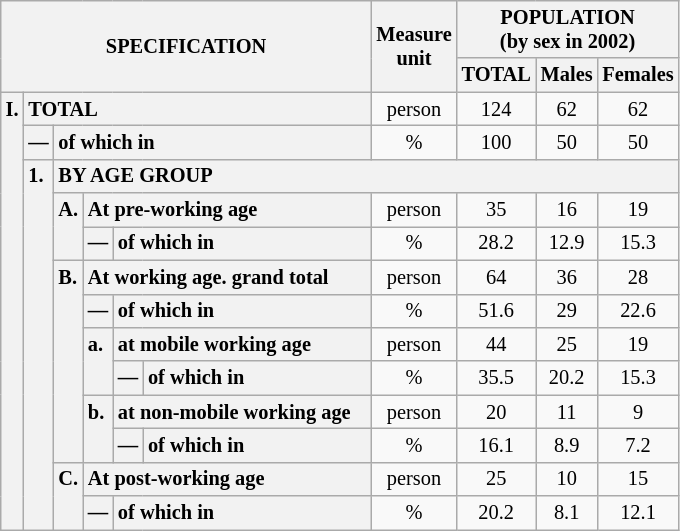<table class="wikitable" style="font-size:85%; text-align:center">
<tr>
<th rowspan="2" colspan="6">SPECIFICATION</th>
<th rowspan="2">Measure<br> unit</th>
<th colspan="3" rowspan="1">POPULATION<br> (by sex in 2002)</th>
</tr>
<tr>
<th>TOTAL</th>
<th>Males</th>
<th>Females</th>
</tr>
<tr>
<th style="text-align:left" valign="top" rowspan="13">I.</th>
<th style="text-align:left" colspan="5">TOTAL</th>
<td>person</td>
<td>124</td>
<td>62</td>
<td>62</td>
</tr>
<tr>
<th style="text-align:left" valign="top">—</th>
<th style="text-align:left" colspan="4">of which in</th>
<td>%</td>
<td>100</td>
<td>50</td>
<td>50</td>
</tr>
<tr>
<th style="text-align:left" valign="top" rowspan="11">1.</th>
<th style="text-align:left" colspan="19">BY AGE GROUP</th>
</tr>
<tr>
<th style="text-align:left" valign="top" rowspan="2">A.</th>
<th style="text-align:left" colspan="3">At pre-working age</th>
<td>person</td>
<td>35</td>
<td>16</td>
<td>19</td>
</tr>
<tr>
<th style="text-align:left" valign="top">—</th>
<th style="text-align:left" valign="top" colspan="2">of which in</th>
<td>%</td>
<td>28.2</td>
<td>12.9</td>
<td>15.3</td>
</tr>
<tr>
<th style="text-align:left" valign="top" rowspan="6">B.</th>
<th style="text-align:left" colspan="3">At working age. grand total</th>
<td>person</td>
<td>64</td>
<td>36</td>
<td>28</td>
</tr>
<tr>
<th style="text-align:left" valign="top">—</th>
<th style="text-align:left" valign="top" colspan="2">of which in</th>
<td>%</td>
<td>51.6</td>
<td>29</td>
<td>22.6</td>
</tr>
<tr>
<th style="text-align:left" valign="top" rowspan="2">a.</th>
<th style="text-align:left" colspan="2">at mobile working age</th>
<td>person</td>
<td>44</td>
<td>25</td>
<td>19</td>
</tr>
<tr>
<th style="text-align:left" valign="top">—</th>
<th style="text-align:left" valign="top" colspan="1">of which in                        </th>
<td>%</td>
<td>35.5</td>
<td>20.2</td>
<td>15.3</td>
</tr>
<tr>
<th style="text-align:left" valign="top" rowspan="2">b.</th>
<th style="text-align:left" colspan="2">at non-mobile working age</th>
<td>person</td>
<td>20</td>
<td>11</td>
<td>9</td>
</tr>
<tr>
<th style="text-align:left" valign="top">—</th>
<th style="text-align:left" valign="top" colspan="1">of which in                        </th>
<td>%</td>
<td>16.1</td>
<td>8.9</td>
<td>7.2</td>
</tr>
<tr>
<th style="text-align:left" valign="top" rowspan="2">C.</th>
<th style="text-align:left" colspan="3">At post-working age</th>
<td>person</td>
<td>25</td>
<td>10</td>
<td>15</td>
</tr>
<tr>
<th style="text-align:left" valign="top">—</th>
<th style="text-align:left" valign="top" colspan="2">of which in</th>
<td>%</td>
<td>20.2</td>
<td>8.1</td>
<td>12.1</td>
</tr>
</table>
